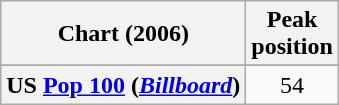<table class="wikitable sortable plainrowheaders" style="text-align:center;">
<tr>
<th scope="col">Chart (2006)</th>
<th scope="col">Peak<br>position</th>
</tr>
<tr>
</tr>
<tr>
<th scope="row">US <a href='#'>Pop 100</a> (<a href='#'><em>Billboard</em></a>)</th>
<td align="center">54</td>
</tr>
</table>
